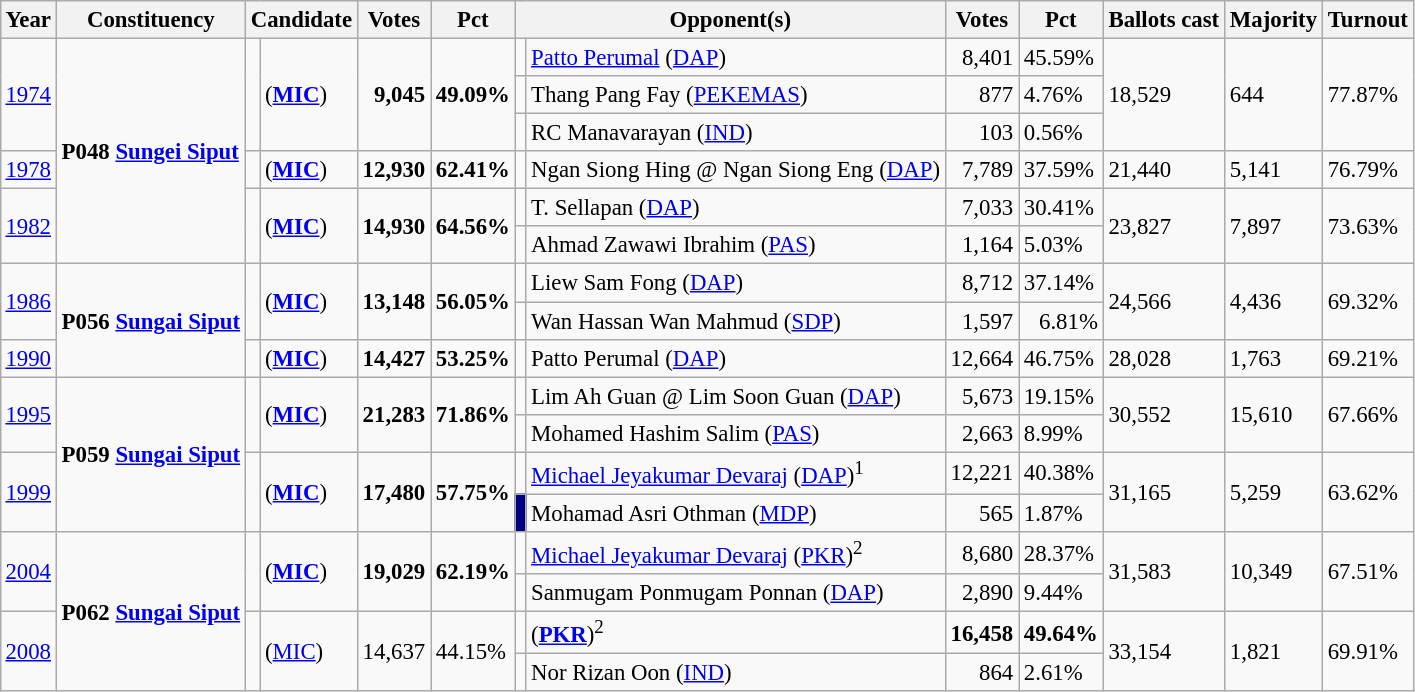<table class="wikitable" style="margin:0.5em ; font-size:95%">
<tr>
<th>Year</th>
<th>Constituency</th>
<th colspan=2>Candidate</th>
<th>Votes</th>
<th>Pct</th>
<th colspan=2>Opponent(s)</th>
<th>Votes</th>
<th>Pct</th>
<th>Ballots cast</th>
<th>Majority</th>
<th>Turnout</th>
</tr>
<tr>
<td rowspan="3"><a href='#'>1974</a></td>
<td rowspan="6"><strong>P048 <a href='#'>Sungei Siput</a></strong></td>
<td rowspan="3" ></td>
<td rowspan="3"> (<a href='#'><strong>MIC</strong></a>)</td>
<td rowspan="3" align="right"><strong>9,045</strong></td>
<td rowspan="3"><strong>49.09%</strong></td>
<td></td>
<td><a href='#'>Patto Perumal</a> (<a href='#'>DAP</a>)</td>
<td align="right">8,401</td>
<td>45.59%</td>
<td rowspan="3">18,529</td>
<td rowspan="3">644</td>
<td rowspan="3">77.87%</td>
</tr>
<tr>
<td></td>
<td>Thang Pang Fay (<a href='#'>PEKEMAS</a>)</td>
<td align="right">877</td>
<td>4.76%</td>
</tr>
<tr>
<td></td>
<td>RC Manavarayan (<a href='#'>IND</a>)</td>
<td align="right">103</td>
<td>0.56%</td>
</tr>
<tr>
<td><a href='#'>1978</a></td>
<td></td>
<td> (<a href='#'><strong>MIC</strong></a>)</td>
<td align="right"><strong>12,930</strong></td>
<td><strong>62.41%</strong></td>
<td></td>
<td>Ngan Siong Hing @ Ngan Siong Eng (<a href='#'>DAP</a>)</td>
<td align="right">7,789</td>
<td>37.59%</td>
<td>21,440</td>
<td>5,141</td>
<td>76.79%</td>
</tr>
<tr>
<td rowspan="2"><a href='#'>1982</a></td>
<td rowspan="2" ></td>
<td rowspan="2"> (<a href='#'><strong>MIC</strong></a>)</td>
<td rowspan="2" align="right"><strong>14,930</strong></td>
<td rowspan="2"><strong>64.56%</strong></td>
<td></td>
<td>T. Sellapan (<a href='#'>DAP</a>)</td>
<td align="right">7,033</td>
<td>30.41%</td>
<td rowspan="2">23,827</td>
<td rowspan="2">7,897</td>
<td rowspan="2">73.63%</td>
</tr>
<tr>
<td></td>
<td>Ahmad Zawawi Ibrahim (<a href='#'>PAS</a>)</td>
<td align="right">1,164</td>
<td>5.03%</td>
</tr>
<tr>
<td rowspan="2"><a href='#'>1986</a></td>
<td rowspan="3"><strong>P056 <a href='#'>Sungai Siput</a></strong></td>
<td rowspan="2" ></td>
<td rowspan="2"> (<a href='#'><strong>MIC</strong></a>)</td>
<td rowspan="2" align="right"><strong>13,148</strong></td>
<td rowspan="2"><strong>56.05%</strong></td>
<td></td>
<td>Liew Sam Fong (<a href='#'>DAP</a>)</td>
<td align="right">8,712</td>
<td>37.14%</td>
<td rowspan="2">24,566</td>
<td rowspan="2">4,436</td>
<td rowspan="2">69.32%</td>
</tr>
<tr>
<td bgcolor=></td>
<td>Wan Hassan Wan Mahmud (<a href='#'>SDP</a>)</td>
<td align="right">1,597</td>
<td align="right">6.81%</td>
</tr>
<tr>
<td><a href='#'>1990</a></td>
<td></td>
<td> (<a href='#'><strong>MIC</strong></a>)</td>
<td align="right"><strong>14,427</strong></td>
<td><strong>53.25%</strong></td>
<td></td>
<td>Patto Perumal (<a href='#'>DAP</a>)</td>
<td align="right">12,664</td>
<td>46.75%</td>
<td>28,028</td>
<td>1,763</td>
<td>69.21%</td>
</tr>
<tr>
<td rowspan="2"><a href='#'>1995</a></td>
<td rowspan="4"><strong>P059 <a href='#'>Sungai Siput</a></strong></td>
<td rowspan="2" ></td>
<td rowspan="2"> (<a href='#'><strong>MIC</strong></a>)</td>
<td rowspan="2" align="right"><strong>21,283</strong></td>
<td rowspan="2"><strong>71.86%</strong></td>
<td></td>
<td>Lim Ah Guan @ Lim Soon Guan (<a href='#'>DAP</a>)</td>
<td align="right">5,673</td>
<td>19.15%</td>
<td rowspan="2">30,552</td>
<td rowspan="2">15,610</td>
<td rowspan="2">67.66%</td>
</tr>
<tr>
<td></td>
<td>Mohamed Hashim Salim (<a href='#'>PAS</a>)</td>
<td align="right">2,663</td>
<td>8.99%</td>
</tr>
<tr>
<td rowspan="2"><a href='#'>1999</a></td>
<td rowspan="2" ></td>
<td rowspan="2"> (<a href='#'><strong>MIC</strong></a>)</td>
<td rowspan="2" align="right"><strong>17,480</strong></td>
<td rowspan="2"><strong>57.75%</strong></td>
<td></td>
<td><a href='#'>Michael Jeyakumar Devaraj</a> (<a href='#'>DAP</a>)<sup>1</sup></td>
<td align="right">12,221</td>
<td>40.38%</td>
<td rowspan="2">31,165</td>
<td rowspan="2">5,259</td>
<td rowspan="2">63.62%</td>
</tr>
<tr>
<td style="background-color: #000080;"></td>
<td>Mohamad Asri Othman (<a href='#'>MDP</a>)</td>
<td align="right">565</td>
<td>1.87%</td>
</tr>
<tr>
<td rowspan="2"><a href='#'>2004</a></td>
<td rowspan="4"><strong>P062 <a href='#'>Sungai Siput</a></strong></td>
<td rowspan="2" ></td>
<td rowspan="2"> (<a href='#'><strong>MIC</strong></a>)</td>
<td rowspan="2" align="right"><strong>19,029</strong></td>
<td rowspan="2"><strong>62.19%</strong></td>
<td></td>
<td><a href='#'>Michael Jeyakumar Devaraj</a> (<a href='#'>PKR</a>)<sup>2</sup></td>
<td align="right">8,680</td>
<td>28.37%</td>
<td rowspan="2">31,583</td>
<td rowspan="2">10,349</td>
<td rowspan="2">67.51%</td>
</tr>
<tr>
<td></td>
<td>Sanmugam Ponmugam Ponnan (<a href='#'>DAP</a>)</td>
<td align="right">2,890</td>
<td>9.44%</td>
</tr>
<tr>
<td rowspan="2"><a href='#'>2008</a></td>
<td rowspan="2" ></td>
<td rowspan="2"> (<a href='#'>MIC</a>)</td>
<td rowspan="2" align="right">14,637</td>
<td rowspan="2">44.15%</td>
<td></td>
<td> (<a href='#'><strong>PKR</strong></a>)<sup>2</sup></td>
<td align="right"><strong>16,458</strong></td>
<td><strong>49.64%</strong></td>
<td rowspan="2">33,154</td>
<td rowspan="2">1,821</td>
<td rowspan="2">69.91%</td>
</tr>
<tr>
<td></td>
<td>Nor Rizan Oon (<a href='#'>IND</a>)</td>
<td align="right">864</td>
<td>2.61%</td>
</tr>
</table>
